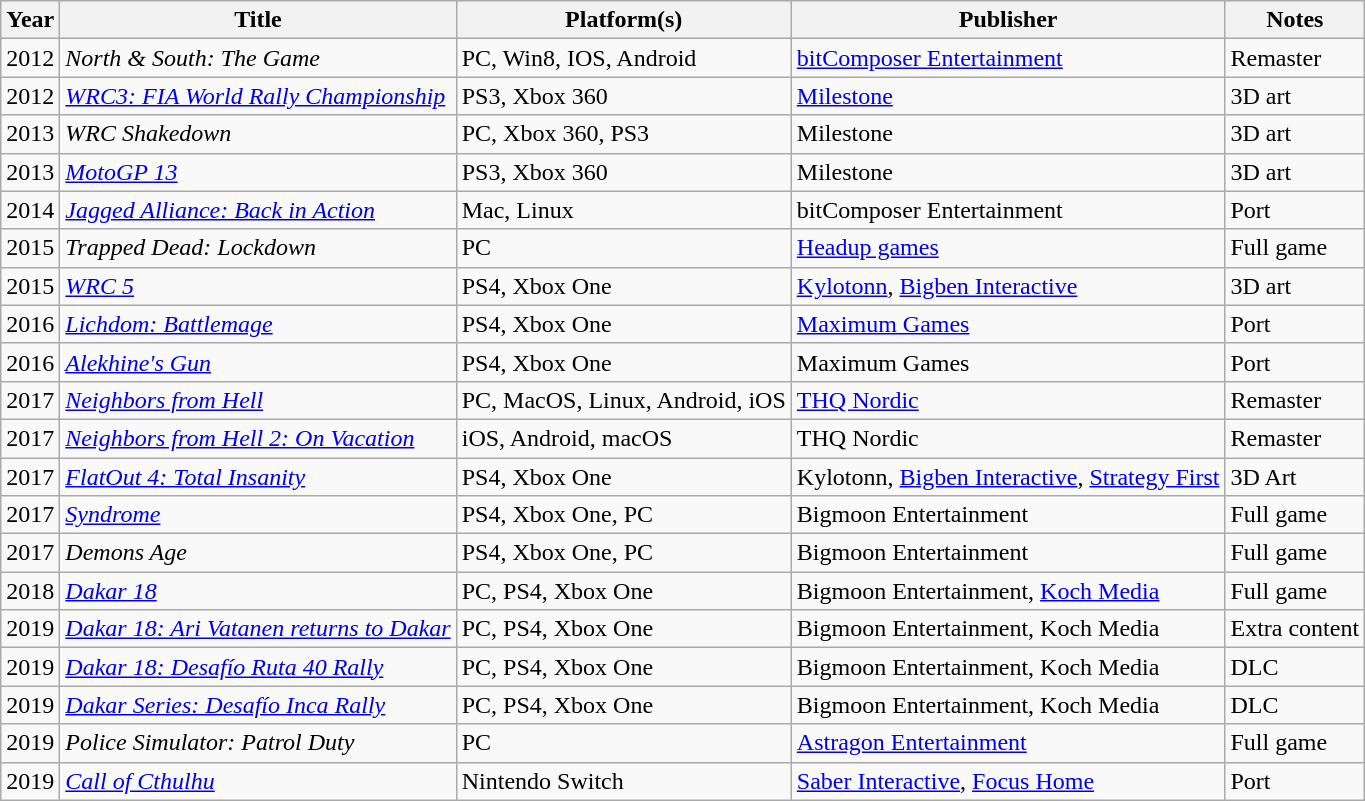<table class="wikitable">
<tr>
<th>Year</th>
<th>Title</th>
<th>Platform(s)</th>
<th>Publisher</th>
<th>Notes</th>
</tr>
<tr>
<td>2012</td>
<td><em>North & South: The Game</em></td>
<td>PC, Win8, IOS, Android</td>
<td><a href='#'>bitComposer Entertainment</a></td>
<td>Remaster</td>
</tr>
<tr>
<td>2012</td>
<td><em><a href='#'>WRC3: FIA World Rally Championship</a></em></td>
<td>PS3, Xbox 360</td>
<td><a href='#'>Milestone</a></td>
<td>3D art</td>
</tr>
<tr>
<td>2013</td>
<td><em>WRC Shakedown</em></td>
<td>PC, Xbox 360, PS3</td>
<td>Milestone</td>
<td>3D art</td>
</tr>
<tr>
<td>2013</td>
<td><em><a href='#'>MotoGP 13</a></em></td>
<td>PS3, Xbox 360</td>
<td>Milestone</td>
<td>3D art</td>
</tr>
<tr>
<td>2014</td>
<td><em><a href='#'>Jagged Alliance: Back in Action</a></em></td>
<td>Mac, Linux</td>
<td>bitComposer Entertainment</td>
<td>Port</td>
</tr>
<tr>
<td>2015</td>
<td><em>Trapped Dead: Lockdown</em></td>
<td>PC</td>
<td><a href='#'>Headup games</a></td>
<td>Full game</td>
</tr>
<tr>
<td>2015</td>
<td><em><a href='#'>WRC 5</a></em></td>
<td>PS4, Xbox One</td>
<td><a href='#'>Kylotonn</a>, <a href='#'>Bigben Interactive</a></td>
<td>3D art</td>
</tr>
<tr>
<td>2016</td>
<td><em><a href='#'>Lichdom: Battlemage</a></em></td>
<td>PS4, Xbox One</td>
<td><a href='#'>Maximum Games</a></td>
<td>Port</td>
</tr>
<tr>
<td>2016</td>
<td><em><a href='#'>Alekhine's Gun</a></em></td>
<td>PS4, Xbox One</td>
<td>Maximum Games</td>
<td>Port</td>
</tr>
<tr>
<td>2017</td>
<td><em><a href='#'>Neighbors from Hell</a></em></td>
<td>PC, MacOS, Linux, Android, iOS</td>
<td><a href='#'>THQ Nordic</a></td>
<td>Remaster</td>
</tr>
<tr>
<td>2017</td>
<td><em><a href='#'>Neighbors from Hell 2: On Vacation</a></em></td>
<td>iOS, Android, macOS</td>
<td>THQ Nordic</td>
<td>Remaster</td>
</tr>
<tr>
<td>2017</td>
<td><em><a href='#'>FlatOut 4: Total Insanity</a></em></td>
<td>PS4, Xbox One</td>
<td>Kylotonn, <a href='#'>Bigben Interactive</a>, <a href='#'>Strategy First</a></td>
<td>3D Art</td>
</tr>
<tr>
<td>2017</td>
<td><em><a href='#'>Syndrome</a></em></td>
<td>PS4, Xbox One, PC</td>
<td>Bigmoon Entertainment</td>
<td>Full game</td>
</tr>
<tr>
<td>2017</td>
<td><em>Demons Age</em></td>
<td>PS4, Xbox One, PC</td>
<td>Bigmoon Entertainment</td>
<td>Full game</td>
</tr>
<tr>
<td>2018</td>
<td><em><a href='#'>Dakar 18</a></em></td>
<td>PC, PS4, Xbox One</td>
<td>Bigmoon Entertainment, <a href='#'>Koch Media</a></td>
<td>Full game</td>
</tr>
<tr>
<td>2019</td>
<td><em><a href='#'>Dakar 18: Ari Vatanen returns to Dakar</a></em></td>
<td>PC, PS4, Xbox One</td>
<td>Bigmoon Entertainment, Koch Media</td>
<td>Extra content</td>
</tr>
<tr>
<td>2019</td>
<td><em><a href='#'>Dakar 18: Desafío Ruta 40 Rally</a></em></td>
<td>PC, PS4, Xbox One</td>
<td>Bigmoon Entertainment, Koch Media</td>
<td>DLC</td>
</tr>
<tr>
<td>2019</td>
<td><em><a href='#'>Dakar Series: Desafío Inca Rally</a></em></td>
<td>PC, PS4, Xbox One</td>
<td>Bigmoon Entertainment, Koch Media</td>
<td>DLC</td>
</tr>
<tr>
<td>2019</td>
<td><em>Police Simulator: Patrol Duty</em></td>
<td>PC</td>
<td><a href='#'>Astragon Entertainment</a></td>
<td>Full game</td>
</tr>
<tr>
<td>2019</td>
<td><em><a href='#'>Call of Cthulhu</a></em></td>
<td>Nintendo Switch</td>
<td><a href='#'>Saber Interactive</a>, <a href='#'>Focus Home</a></td>
<td>Port</td>
</tr>
</table>
